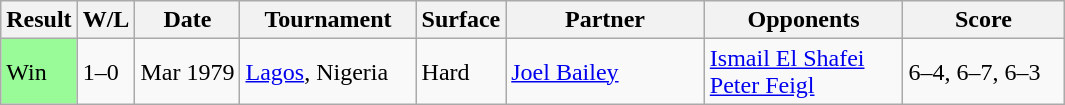<table class="sortable wikitable">
<tr>
<th>Result</th>
<th class="unsortable">W/L</th>
<th>Date</th>
<th style="width:110px">Tournament</th>
<th style="width:50px">Surface</th>
<th style="width:125px">Partner</th>
<th style="width:125px">Opponents</th>
<th style="width:100px" class="unsortable">Score</th>
</tr>
<tr>
<td style="background:#98fb98;">Win</td>
<td>1–0</td>
<td>Mar 1979</td>
<td><a href='#'>Lagos</a>, Nigeria</td>
<td>Hard</td>
<td> <a href='#'>Joel Bailey</a></td>
<td> <a href='#'>Ismail El Shafei</a><br> <a href='#'>Peter Feigl</a></td>
<td>6–4, 6–7, 6–3</td>
</tr>
</table>
